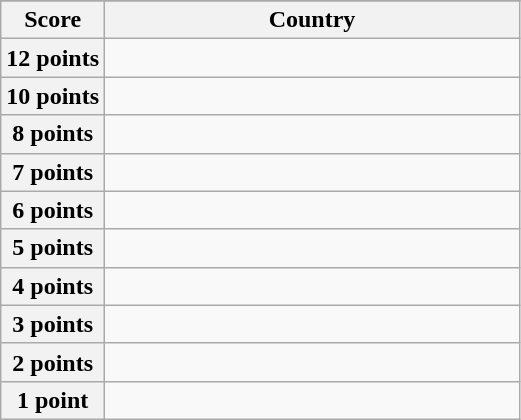<table class="wikitable">
<tr>
</tr>
<tr>
<th scope="col" width="20%">Score</th>
<th scope="col">Country</th>
</tr>
<tr>
<th scope="row">12 points</th>
<td></td>
</tr>
<tr>
<th scope="row">10 points</th>
<td></td>
</tr>
<tr>
<th scope="row">8 points</th>
<td></td>
</tr>
<tr>
<th scope="row">7 points</th>
<td></td>
</tr>
<tr>
<th scope="row">6 points</th>
<td></td>
</tr>
<tr>
<th scope="row">5 points</th>
<td></td>
</tr>
<tr>
<th scope="row">4 points</th>
<td></td>
</tr>
<tr>
<th scope="row">3 points</th>
<td></td>
</tr>
<tr>
<th scope="row">2 points</th>
<td></td>
</tr>
<tr>
<th scope="row">1 point</th>
<td></td>
</tr>
</table>
